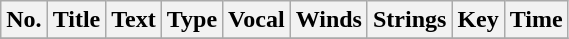<table class="wikitable plainrowheaders">
<tr>
<th scope="col">No.</th>
<th scope="col">Title</th>
<th scope="col">Text</th>
<th scope="col">Type</th>
<th scope="col">Vocal</th>
<th scope="col">Winds</th>
<th scope="col">Strings</th>
<th scope="col">Key</th>
<th scope="col">Time</th>
</tr>
<tr>
</tr>
</table>
